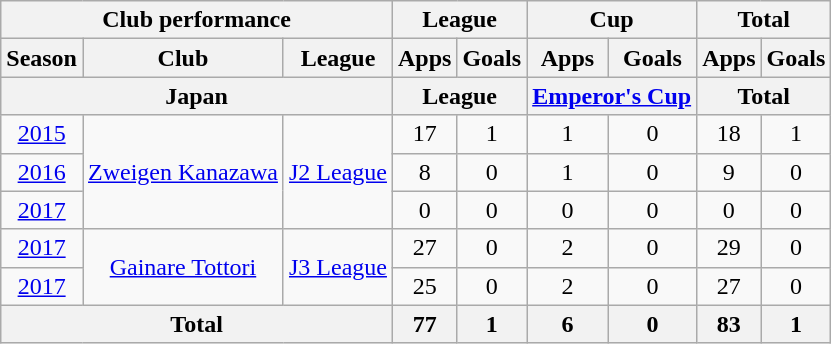<table class="wikitable" style="text-align:center;">
<tr>
<th colspan=3>Club performance</th>
<th colspan=2>League</th>
<th colspan=2>Cup</th>
<th colspan=2>Total</th>
</tr>
<tr>
<th>Season</th>
<th>Club</th>
<th>League</th>
<th>Apps</th>
<th>Goals</th>
<th>Apps</th>
<th>Goals</th>
<th>Apps</th>
<th>Goals</th>
</tr>
<tr>
<th colspan=3>Japan</th>
<th colspan=2>League</th>
<th colspan=2><a href='#'>Emperor's Cup</a></th>
<th colspan=2>Total</th>
</tr>
<tr>
<td><a href='#'>2015</a></td>
<td rowspan="3"><a href='#'>Zweigen Kanazawa</a></td>
<td rowspan="3"><a href='#'>J2 League</a></td>
<td>17</td>
<td>1</td>
<td>1</td>
<td>0</td>
<td>18</td>
<td>1</td>
</tr>
<tr>
<td><a href='#'>2016</a></td>
<td>8</td>
<td>0</td>
<td>1</td>
<td>0</td>
<td>9</td>
<td>0</td>
</tr>
<tr>
<td><a href='#'>2017</a></td>
<td>0</td>
<td>0</td>
<td>0</td>
<td>0</td>
<td>0</td>
<td>0</td>
</tr>
<tr>
<td><a href='#'>2017</a></td>
<td rowspan="2"><a href='#'>Gainare Tottori</a></td>
<td rowspan="2"><a href='#'>J3 League</a></td>
<td>27</td>
<td>0</td>
<td>2</td>
<td>0</td>
<td>29</td>
<td>0</td>
</tr>
<tr>
<td><a href='#'>2017</a></td>
<td>25</td>
<td>0</td>
<td>2</td>
<td>0</td>
<td>27</td>
<td>0</td>
</tr>
<tr>
<th colspan=3>Total</th>
<th>77</th>
<th>1</th>
<th>6</th>
<th>0</th>
<th>83</th>
<th>1</th>
</tr>
</table>
